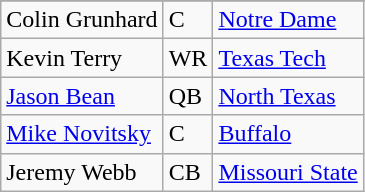<table class="wikitable">
<tr>
</tr>
<tr>
<td>Colin Grunhard</td>
<td>C</td>
<td><a href='#'>Notre Dame</a></td>
</tr>
<tr>
<td>Kevin Terry</td>
<td>WR</td>
<td><a href='#'>Texas Tech</a></td>
</tr>
<tr>
<td><a href='#'>Jason Bean</a></td>
<td>QB</td>
<td><a href='#'>North Texas</a></td>
</tr>
<tr>
<td><a href='#'>Mike Novitsky</a></td>
<td>C</td>
<td><a href='#'>Buffalo</a></td>
</tr>
<tr>
<td>Jeremy Webb</td>
<td>CB</td>
<td><a href='#'>Missouri State</a></td>
</tr>
</table>
